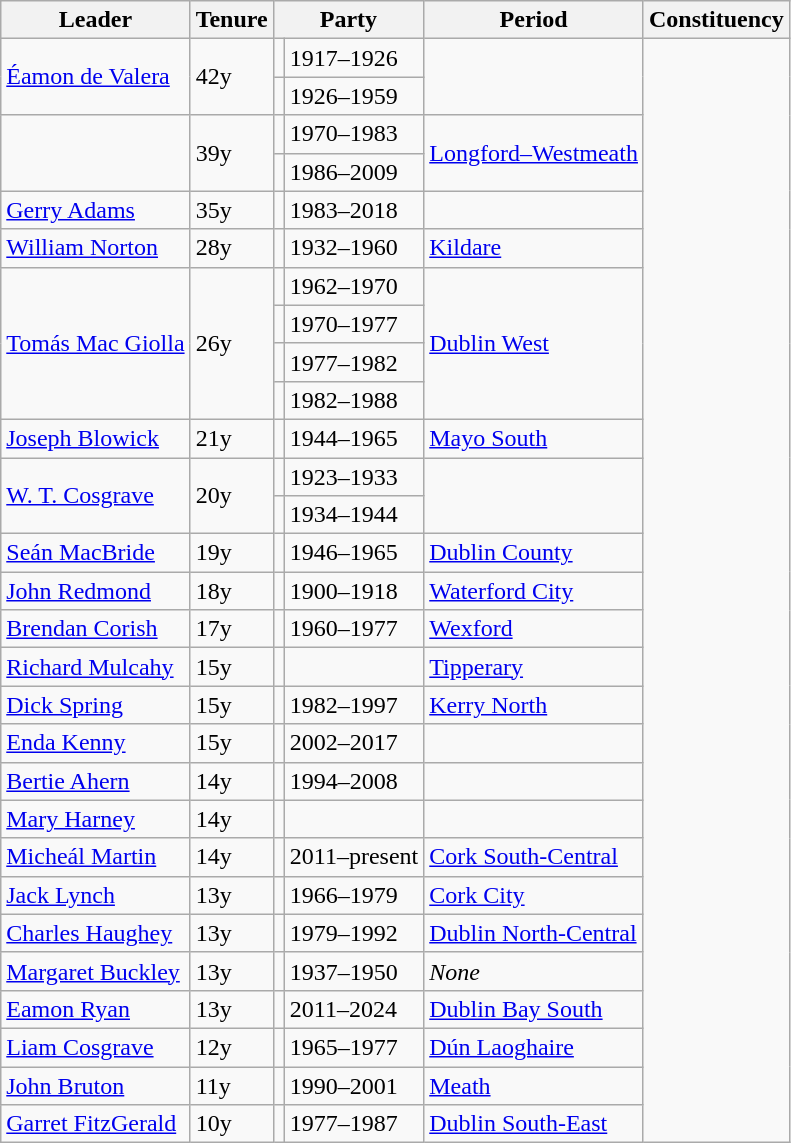<table class="wikitable">
<tr>
<th>Leader</th>
<th>Tenure</th>
<th colspan="2">Party</th>
<th>Period</th>
<th>Constituency</th>
</tr>
<tr>
<td rowspan=2><a href='#'>Éamon de Valera</a></td>
<td rowspan=2>42y</td>
<td></td>
<td>1917–1926</td>
<td rowspan=2></td>
</tr>
<tr>
<td></td>
<td>1926–1959</td>
</tr>
<tr>
<td rowspan=2></td>
<td rowspan=2>39y</td>
<td></td>
<td>1970–1983</td>
<td rowspan=2><a href='#'>Longford–Westmeath</a></td>
</tr>
<tr>
<td></td>
<td>1986–2009</td>
</tr>
<tr>
<td><a href='#'>Gerry Adams</a></td>
<td>35y</td>
<td></td>
<td>1983–2018</td>
<td></td>
</tr>
<tr>
<td><a href='#'>William Norton</a></td>
<td>28y</td>
<td></td>
<td>1932–1960</td>
<td><a href='#'>Kildare</a></td>
</tr>
<tr>
<td rowspan=4><a href='#'>Tomás Mac Giolla</a></td>
<td rowspan=4>26y</td>
<td></td>
<td>1962–1970</td>
<td rowspan=4><a href='#'>Dublin West</a></td>
</tr>
<tr>
<td></td>
<td>1970–1977</td>
</tr>
<tr>
<td></td>
<td>1977–1982</td>
</tr>
<tr>
<td></td>
<td>1982–1988</td>
</tr>
<tr>
<td><a href='#'>Joseph Blowick</a></td>
<td>21y</td>
<td></td>
<td>1944–1965</td>
<td><a href='#'>Mayo South</a></td>
</tr>
<tr>
<td rowspan=2><a href='#'>W. T. Cosgrave</a></td>
<td rowspan=2>20y</td>
<td></td>
<td>1923–1933</td>
<td rowspan=2></td>
</tr>
<tr>
<td></td>
<td>1934–1944</td>
</tr>
<tr>
<td><a href='#'>Seán MacBride</a></td>
<td>19y</td>
<td></td>
<td>1946–1965</td>
<td><a href='#'>Dublin County</a></td>
</tr>
<tr>
<td><a href='#'>John Redmond</a></td>
<td>18y</td>
<td></td>
<td>1900–1918</td>
<td><a href='#'>Waterford City</a></td>
</tr>
<tr>
<td><a href='#'>Brendan Corish</a></td>
<td>17y</td>
<td></td>
<td>1960–1977</td>
<td><a href='#'>Wexford</a></td>
</tr>
<tr>
<td><a href='#'>Richard Mulcahy</a></td>
<td>15y</td>
<td></td>
<td></td>
<td><a href='#'>Tipperary</a></td>
</tr>
<tr>
<td><a href='#'>Dick Spring</a></td>
<td>15y</td>
<td></td>
<td>1982–1997</td>
<td><a href='#'>Kerry North</a></td>
</tr>
<tr>
<td><a href='#'>Enda Kenny</a></td>
<td>15y</td>
<td></td>
<td>2002–2017</td>
<td></td>
</tr>
<tr>
<td><a href='#'>Bertie Ahern</a></td>
<td>14y</td>
<td></td>
<td>1994–2008</td>
<td></td>
</tr>
<tr>
<td><a href='#'>Mary Harney</a></td>
<td>14y</td>
<td></td>
<td></td>
<td></td>
</tr>
<tr>
<td><a href='#'>Micheál Martin</a></td>
<td>14y</td>
<td></td>
<td>2011–present</td>
<td><a href='#'>Cork South-Central</a></td>
</tr>
<tr>
<td><a href='#'>Jack Lynch</a></td>
<td>13y</td>
<td></td>
<td>1966–1979</td>
<td><a href='#'>Cork City</a></td>
</tr>
<tr>
<td><a href='#'>Charles Haughey</a></td>
<td>13y</td>
<td></td>
<td>1979–1992</td>
<td><a href='#'>Dublin North-Central</a></td>
</tr>
<tr>
<td><a href='#'>Margaret Buckley</a></td>
<td>13y</td>
<td></td>
<td>1937–1950</td>
<td><em>None</em></td>
</tr>
<tr>
<td><a href='#'>Eamon Ryan</a></td>
<td>13y</td>
<td></td>
<td>2011–2024</td>
<td><a href='#'>Dublin Bay South</a></td>
</tr>
<tr>
<td><a href='#'>Liam Cosgrave</a></td>
<td>12y</td>
<td></td>
<td>1965–1977</td>
<td><a href='#'>Dún Laoghaire</a></td>
</tr>
<tr>
<td><a href='#'>John Bruton</a></td>
<td>11y</td>
<td></td>
<td>1990–2001</td>
<td><a href='#'>Meath</a></td>
</tr>
<tr>
<td><a href='#'>Garret FitzGerald</a></td>
<td>10y</td>
<td></td>
<td>1977–1987</td>
<td><a href='#'>Dublin South-East</a></td>
</tr>
</table>
